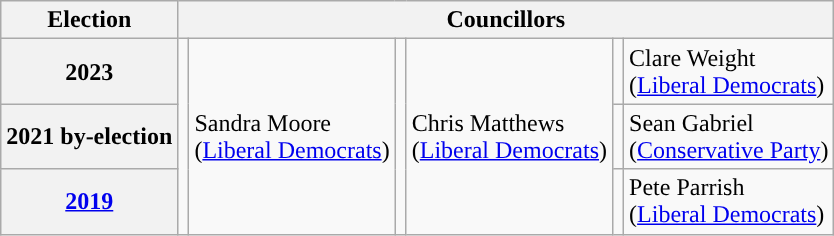<table class="wikitable">
<tr>
<th>Election</th>
<th colspan="6">Councillors</th>
</tr>
<tr>
<th>2023</th>
<td rowspan="3" style="background-color: "></td>
<td rowspan="3">Sandra Moore<br>(<a href='#'>Liberal Democrats</a>)</td>
<td rowspan="3" style="background-color: "></td>
<td rowspan="3">Chris Matthews<br>(<a href='#'>Liberal Democrats</a>)</td>
<td rowspan="1;" style="background-color: "></td>
<td rowspan="1">Clare Weight<br>(<a href='#'>Liberal Democrats</a>)</td>
</tr>
<tr>
<th>2021 by-election</th>
<td rowspan="1" style="background-color: "></td>
<td rowspan="1">Sean Gabriel<br>(<a href='#'>Conservative Party</a>)</td>
</tr>
<tr>
<th><a href='#'>2019</a></th>
<td rowspan="1;" style="background-color: "></td>
<td rowspan="1">Pete Parrish<br>(<a href='#'>Liberal Democrats</a>)</td>
</tr>
</table>
